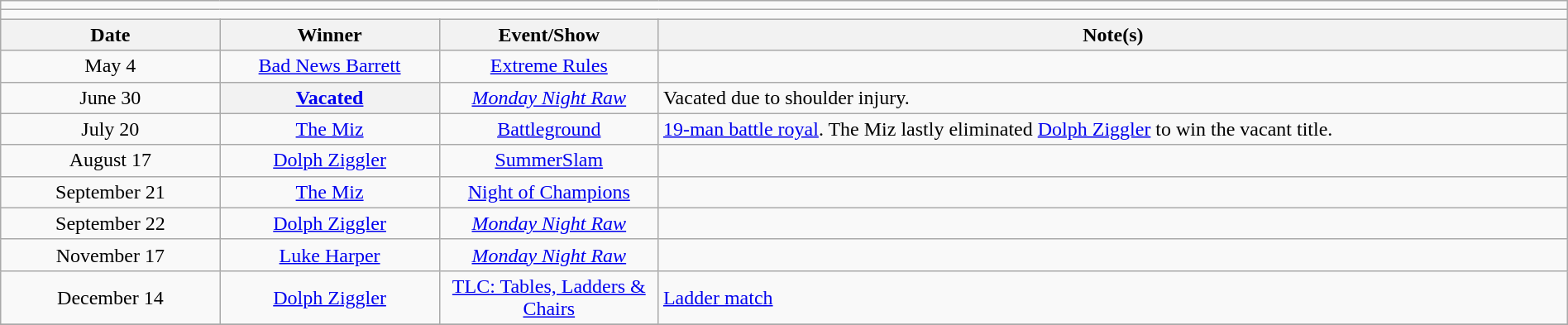<table class="wikitable" style="text-align:center; width:100%;">
<tr>
<td colspan="5"></td>
</tr>
<tr>
<td colspan="5"><strong></strong></td>
</tr>
<tr>
<th width=14%>Date</th>
<th width=14%>Winner</th>
<th width=14%>Event/Show</th>
<th width=58%>Note(s)</th>
</tr>
<tr>
<td>May 4</td>
<td><a href='#'>Bad News Barrett</a></td>
<td><a href='#'>Extreme Rules</a></td>
<td></td>
</tr>
<tr>
<td>June 30</td>
<th><a href='#'>Vacated</a></th>
<td><em><a href='#'>Monday Night Raw</a></em></td>
<td align=left>Vacated due to shoulder injury.</td>
</tr>
<tr>
<td>July 20</td>
<td><a href='#'>The Miz</a></td>
<td><a href='#'>Battleground</a></td>
<td align=left><a href='#'>19-man battle royal</a>. The Miz lastly eliminated <a href='#'>Dolph Ziggler</a> to win the vacant title.</td>
</tr>
<tr>
<td>August 17</td>
<td><a href='#'>Dolph Ziggler</a></td>
<td><a href='#'>SummerSlam</a></td>
<td></td>
</tr>
<tr>
<td>September 21</td>
<td><a href='#'>The Miz</a></td>
<td><a href='#'>Night of Champions</a></td>
<td></td>
</tr>
<tr>
<td>September 22</td>
<td><a href='#'>Dolph Ziggler</a></td>
<td><em><a href='#'>Monday Night Raw</a></em></td>
<td></td>
</tr>
<tr>
<td>November 17</td>
<td><a href='#'>Luke Harper</a></td>
<td><em><a href='#'>Monday Night Raw</a></em></td>
<td></td>
</tr>
<tr>
<td>December 14</td>
<td><a href='#'>Dolph Ziggler</a></td>
<td><a href='#'>TLC: Tables, Ladders & Chairs</a></td>
<td align=left><a href='#'>Ladder match</a></td>
</tr>
<tr>
</tr>
</table>
